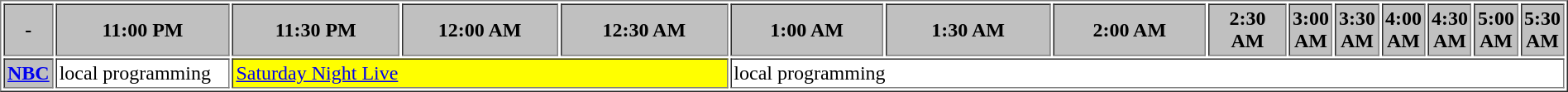<table border="1" cellpadding="2">
<tr>
<th bgcolor="#C0C0C0">-</th>
<th width="13%" bgcolor="#C0C0C0">11:00 PM</th>
<th width="14%" bgcolor="#C0C0C0">11:30 PM</th>
<th width="13%" bgcolor="#C0C0C0">12:00 AM</th>
<th width="14%" bgcolor="#C0C0C0">12:30 AM</th>
<th width="13%" bgcolor="#C0C0C0">1:00 AM</th>
<th width="14%" bgcolor="#C0C0C0">1:30 AM</th>
<th width="13%" bgcolor="#C0C0C0">2:00 AM</th>
<th width="14%" bgcolor="#C0C0C0">2:30 AM</th>
<th width="13%" bgcolor="#C0C0C0">3:00 AM</th>
<th width="14%" bgcolor="#C0C0C0">3:30 AM</th>
<th width="13%" bgcolor="#C0C0C0">4:00 AM</th>
<th width="14%" bgcolor="#C0C0C0">4:30 AM</th>
<th width="13%" bgcolor="#C0C0C0">5:00 AM</th>
<th width="14%" bgcolor="#C0C0C0">5:30 AM</th>
</tr>
<tr>
<th bgcolor="#C0C0C0"><a href='#'>NBC</a></th>
<td bgcolor="white">local programming</td>
<td bgcolor="yellow" colspan="3"><a href='#'>Saturday Night Live</a></td>
<td bgcolor="white" colspan="12">local programming</td>
</tr>
</table>
